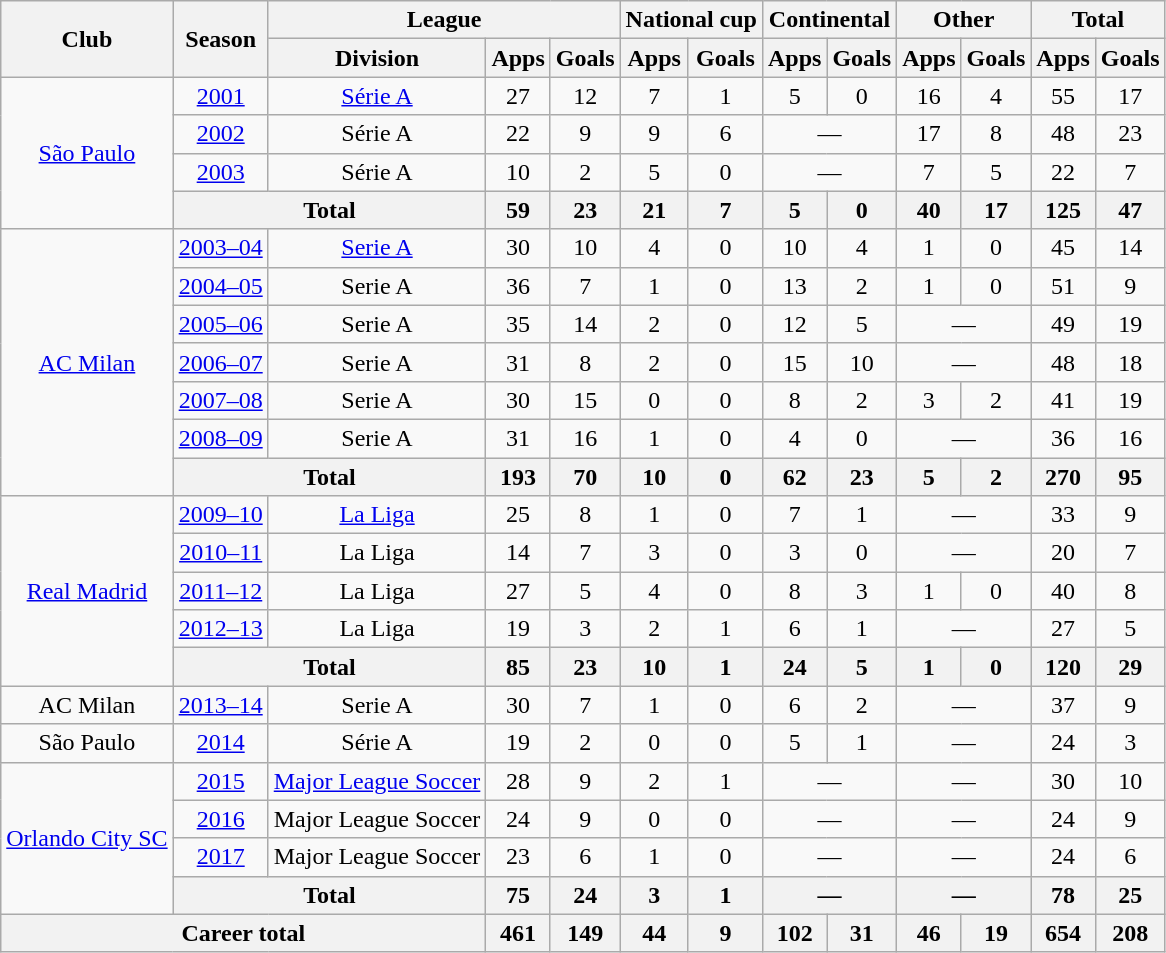<table class="wikitable" style="text-align:center">
<tr>
<th rowspan="2">Club</th>
<th rowspan="2">Season</th>
<th colspan="3">League</th>
<th colspan="2">National cup</th>
<th colspan="2">Continental</th>
<th colspan="2">Other</th>
<th colspan="2">Total</th>
</tr>
<tr>
<th>Division</th>
<th>Apps</th>
<th>Goals</th>
<th>Apps</th>
<th>Goals</th>
<th>Apps</th>
<th>Goals</th>
<th>Apps</th>
<th>Goals</th>
<th>Apps</th>
<th>Goals</th>
</tr>
<tr>
<td rowspan="4"><a href='#'>São Paulo</a></td>
<td><a href='#'>2001</a></td>
<td><a href='#'>Série A</a></td>
<td>27</td>
<td>12</td>
<td>7</td>
<td>1</td>
<td>5</td>
<td>0</td>
<td>16</td>
<td>4</td>
<td>55</td>
<td>17</td>
</tr>
<tr>
<td><a href='#'>2002</a></td>
<td>Série A</td>
<td>22</td>
<td>9</td>
<td>9</td>
<td>6</td>
<td colspan="2">—</td>
<td>17</td>
<td>8</td>
<td>48</td>
<td>23</td>
</tr>
<tr>
<td><a href='#'>2003</a></td>
<td>Série A</td>
<td>10</td>
<td>2</td>
<td>5</td>
<td>0</td>
<td colspan="2">—</td>
<td>7</td>
<td>5</td>
<td>22</td>
<td>7</td>
</tr>
<tr>
<th colspan="2">Total</th>
<th>59</th>
<th>23</th>
<th>21</th>
<th>7</th>
<th>5</th>
<th>0</th>
<th>40</th>
<th>17</th>
<th>125</th>
<th>47</th>
</tr>
<tr>
<td rowspan="7"><a href='#'>AC Milan</a></td>
<td><a href='#'>2003–04</a></td>
<td><a href='#'>Serie A</a></td>
<td>30</td>
<td>10</td>
<td>4</td>
<td>0</td>
<td>10</td>
<td>4</td>
<td>1</td>
<td>0</td>
<td>45</td>
<td>14</td>
</tr>
<tr>
<td><a href='#'>2004–05</a></td>
<td>Serie A</td>
<td>36</td>
<td>7</td>
<td>1</td>
<td>0</td>
<td>13</td>
<td>2</td>
<td>1</td>
<td>0</td>
<td>51</td>
<td>9</td>
</tr>
<tr>
<td><a href='#'>2005–06</a></td>
<td>Serie A</td>
<td>35</td>
<td>14</td>
<td>2</td>
<td>0</td>
<td>12</td>
<td>5</td>
<td colspan="2">—</td>
<td>49</td>
<td>19</td>
</tr>
<tr>
<td><a href='#'>2006–07</a></td>
<td>Serie A</td>
<td>31</td>
<td>8</td>
<td>2</td>
<td>0</td>
<td>15</td>
<td>10</td>
<td colspan="2">—</td>
<td>48</td>
<td>18</td>
</tr>
<tr>
<td><a href='#'>2007–08</a></td>
<td>Serie A</td>
<td>30</td>
<td>15</td>
<td>0</td>
<td>0</td>
<td>8</td>
<td>2</td>
<td>3</td>
<td>2</td>
<td>41</td>
<td>19</td>
</tr>
<tr>
<td><a href='#'>2008–09</a></td>
<td>Serie A</td>
<td>31</td>
<td>16</td>
<td>1</td>
<td>0</td>
<td>4</td>
<td>0</td>
<td colspan="2">—</td>
<td>36</td>
<td>16</td>
</tr>
<tr>
<th colspan="2">Total</th>
<th>193</th>
<th>70</th>
<th>10</th>
<th>0</th>
<th>62</th>
<th>23</th>
<th>5</th>
<th>2</th>
<th>270</th>
<th>95</th>
</tr>
<tr>
<td rowspan="5"><a href='#'>Real Madrid</a></td>
<td><a href='#'>2009–10</a></td>
<td><a href='#'>La Liga</a></td>
<td>25</td>
<td>8</td>
<td>1</td>
<td>0</td>
<td>7</td>
<td>1</td>
<td colspan="2">—</td>
<td>33</td>
<td>9</td>
</tr>
<tr>
<td><a href='#'>2010–11</a></td>
<td>La Liga</td>
<td>14</td>
<td>7</td>
<td>3</td>
<td>0</td>
<td>3</td>
<td>0</td>
<td colspan="2">—</td>
<td>20</td>
<td>7</td>
</tr>
<tr>
<td><a href='#'>2011–12</a></td>
<td>La Liga</td>
<td>27</td>
<td>5</td>
<td>4</td>
<td>0</td>
<td>8</td>
<td>3</td>
<td>1</td>
<td>0</td>
<td>40</td>
<td>8</td>
</tr>
<tr>
<td><a href='#'>2012–13</a></td>
<td>La Liga</td>
<td>19</td>
<td>3</td>
<td>2</td>
<td>1</td>
<td>6</td>
<td>1</td>
<td colspan="2">—</td>
<td>27</td>
<td>5</td>
</tr>
<tr>
<th colspan="2">Total</th>
<th>85</th>
<th>23</th>
<th>10</th>
<th>1</th>
<th>24</th>
<th>5</th>
<th>1</th>
<th>0</th>
<th>120</th>
<th>29</th>
</tr>
<tr>
<td>AC Milan</td>
<td><a href='#'>2013–14</a></td>
<td>Serie A</td>
<td>30</td>
<td>7</td>
<td>1</td>
<td>0</td>
<td>6</td>
<td>2</td>
<td colspan="2">—</td>
<td>37</td>
<td>9</td>
</tr>
<tr>
<td>São Paulo</td>
<td><a href='#'>2014</a></td>
<td>Série A</td>
<td>19</td>
<td>2</td>
<td>0</td>
<td>0</td>
<td>5</td>
<td>1</td>
<td colspan="2">—</td>
<td>24</td>
<td>3</td>
</tr>
<tr>
<td rowspan="4"><a href='#'>Orlando City SC</a></td>
<td><a href='#'>2015</a></td>
<td><a href='#'>Major League Soccer</a></td>
<td>28</td>
<td>9</td>
<td>2</td>
<td>1</td>
<td colspan="2">—</td>
<td colspan="2">—</td>
<td>30</td>
<td>10</td>
</tr>
<tr>
<td><a href='#'>2016</a></td>
<td>Major League Soccer</td>
<td>24</td>
<td>9</td>
<td>0</td>
<td>0</td>
<td colspan="2">—</td>
<td colspan="2">—</td>
<td>24</td>
<td>9</td>
</tr>
<tr>
<td><a href='#'>2017</a></td>
<td>Major League Soccer</td>
<td>23</td>
<td>6</td>
<td>1</td>
<td>0</td>
<td colspan="2">—</td>
<td colspan="2">—</td>
<td>24</td>
<td>6</td>
</tr>
<tr>
<th colspan="2">Total</th>
<th>75</th>
<th>24</th>
<th>3</th>
<th>1</th>
<th colspan="2">—</th>
<th colspan="2">—</th>
<th>78</th>
<th>25</th>
</tr>
<tr>
<th colspan="3">Career total</th>
<th>461</th>
<th>149</th>
<th>44</th>
<th>9</th>
<th>102</th>
<th>31</th>
<th>46</th>
<th>19</th>
<th>654</th>
<th>208</th>
</tr>
</table>
